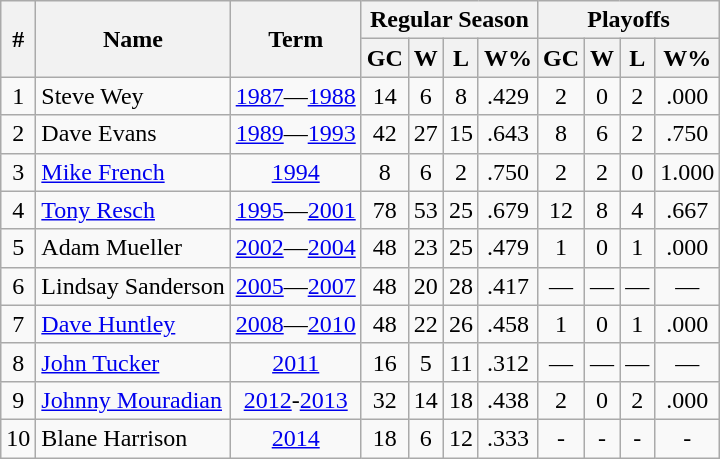<table class="wikitable">
<tr>
<th rowspan="2">#</th>
<th rowspan="2">Name</th>
<th rowspan="2">Term</th>
<th colspan="4">Regular Season</th>
<th colspan="4">Playoffs</th>
</tr>
<tr>
<th>GC</th>
<th>W</th>
<th>L</th>
<th>W%</th>
<th>GC</th>
<th>W</th>
<th>L</th>
<th>W%</th>
</tr>
<tr>
<td align=center> 1 </td>
<td>Steve Wey</td>
<td align=center><a href='#'>1987</a>—<a href='#'>1988</a></td>
<td align=center>14</td>
<td align=center>6</td>
<td align=center>8</td>
<td align=center>.429</td>
<td align=center>2</td>
<td align=center>0</td>
<td align=center>2</td>
<td align=center>.000</td>
</tr>
<tr>
<td align=center>2</td>
<td>Dave Evans</td>
<td align=center><a href='#'>1989</a>—<a href='#'>1993</a></td>
<td align=center>42</td>
<td align=center>27</td>
<td align=center>15</td>
<td align=center>.643</td>
<td align=center>8</td>
<td align=center>6</td>
<td align=center>2</td>
<td align=center>.750</td>
</tr>
<tr>
<td align=center>3</td>
<td><a href='#'>Mike French</a></td>
<td align=center><a href='#'>1994</a></td>
<td align=center>8</td>
<td align=center>6</td>
<td align=center>2</td>
<td align=center>.750</td>
<td align=center>2</td>
<td align=center>2</td>
<td align=center>0</td>
<td align=center>1.000</td>
</tr>
<tr>
<td align=center>4</td>
<td><a href='#'>Tony Resch</a></td>
<td align=center><a href='#'>1995</a>—<a href='#'>2001</a></td>
<td align=center>78</td>
<td align=center>53</td>
<td align=center>25</td>
<td align=center>.679</td>
<td align=center>12</td>
<td align=center>8</td>
<td align=center>4</td>
<td align=center>.667</td>
</tr>
<tr>
<td align=center>5</td>
<td>Adam Mueller</td>
<td align=center><a href='#'>2002</a>—<a href='#'>2004</a></td>
<td align=center>48</td>
<td align=center>23</td>
<td align=center>25</td>
<td align=center>.479</td>
<td align=center>1</td>
<td align=center>0</td>
<td align=center>1</td>
<td align=center>.000</td>
</tr>
<tr>
<td align=center>6</td>
<td>Lindsay Sanderson</td>
<td align=center><a href='#'>2005</a>—<a href='#'>2007</a></td>
<td align=center>48</td>
<td align=center>20</td>
<td align=center>28</td>
<td align=center>.417</td>
<td align=center>—</td>
<td align=center>—</td>
<td align=center>—</td>
<td align=center>—</td>
</tr>
<tr>
<td align=center>7</td>
<td><a href='#'>Dave Huntley</a></td>
<td align=center><a href='#'>2008</a>—<a href='#'>2010</a></td>
<td align=center>48</td>
<td align=center>22</td>
<td align=center>26</td>
<td align=center>.458</td>
<td align=center>1</td>
<td align=center>0</td>
<td align=center>1</td>
<td align=center>.000</td>
</tr>
<tr>
<td align=center>8</td>
<td><a href='#'>John Tucker</a></td>
<td align=center><a href='#'>2011</a></td>
<td align=center>16</td>
<td align=center>5</td>
<td align=center>11</td>
<td align=center>.312</td>
<td align=center>—</td>
<td align=center>—</td>
<td align=center>—</td>
<td align=center>—</td>
</tr>
<tr>
<td align=center>9</td>
<td><a href='#'>Johnny Mouradian</a></td>
<td align=center><a href='#'>2012</a>-<a href='#'>2013</a></td>
<td align=center>32</td>
<td align=center>14</td>
<td align=center>18</td>
<td align=center>.438</td>
<td align=center>2</td>
<td align=center>0</td>
<td align=center>2</td>
<td align=center>.000</td>
</tr>
<tr>
<td align=center>10</td>
<td>Blane Harrison</td>
<td align=center><a href='#'>2014</a></td>
<td align=center>18</td>
<td align=center>6</td>
<td align=center>12</td>
<td align=center>.333</td>
<td align=center>-</td>
<td align=center>-</td>
<td align=center>-</td>
<td align=center>-</td>
</tr>
</table>
